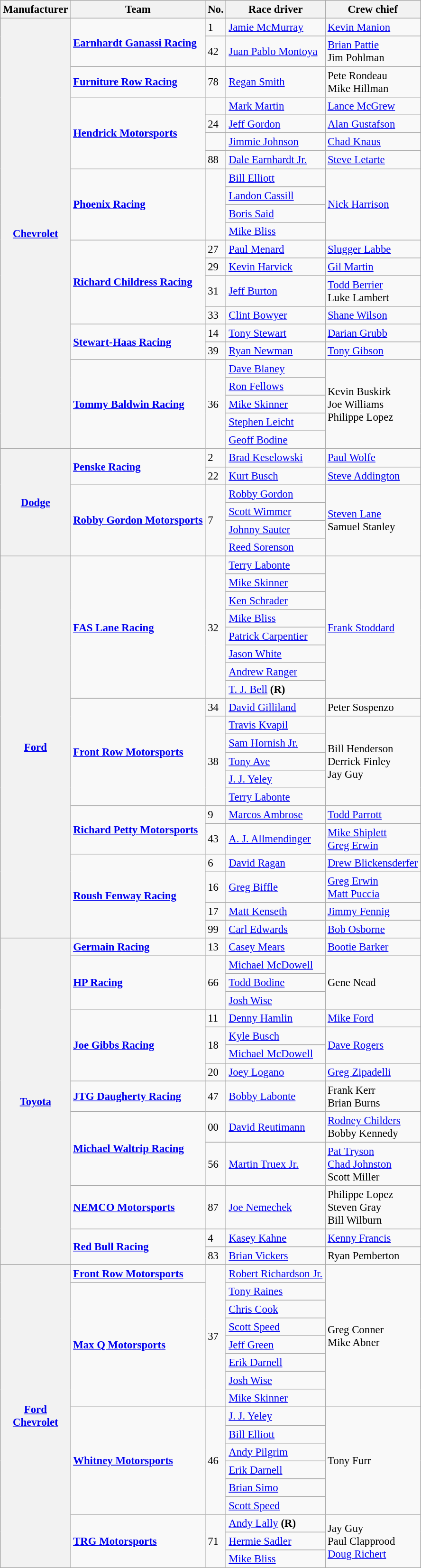<table class="wikitable sortable" style="font-size: 95%;">
<tr>
<th>Manufacturer</th>
<th>Team</th>
<th>No.</th>
<th>Race driver</th>
<th>Crew chief</th>
</tr>
<tr>
<th rowspan=22><a href='#'>Chevrolet</a></th>
<td rowspan=2><strong><a href='#'>Earnhardt Ganassi Racing</a></strong></td>
<td>1</td>
<td><a href='#'>Jamie McMurray</a></td>
<td><a href='#'>Kevin Manion</a></td>
</tr>
<tr>
<td>42</td>
<td><a href='#'>Juan Pablo Montoya</a></td>
<td><a href='#'>Brian Pattie</a> <small></small><br>Jim Pohlman <small></small></td>
</tr>
<tr>
<td><strong><a href='#'>Furniture Row Racing</a></strong></td>
<td>78</td>
<td><a href='#'>Regan Smith</a></td>
<td>Pete Rondeau <small></small><br>Mike Hillman <small></small></td>
</tr>
<tr>
<td rowspan=4><strong><a href='#'>Hendrick Motorsports</a></strong></td>
<td></td>
<td><a href='#'>Mark Martin</a></td>
<td><a href='#'>Lance McGrew</a></td>
</tr>
<tr>
<td>24</td>
<td><a href='#'>Jeff Gordon</a></td>
<td><a href='#'>Alan Gustafson</a></td>
</tr>
<tr>
<td></td>
<td><a href='#'>Jimmie Johnson</a></td>
<td><a href='#'>Chad Knaus</a></td>
</tr>
<tr>
<td>88</td>
<td><a href='#'>Dale Earnhardt Jr.</a></td>
<td><a href='#'>Steve Letarte</a></td>
</tr>
<tr>
<td rowspan=4><strong><a href='#'>Phoenix Racing</a></strong></td>
<td rowspan=4></td>
<td><a href='#'>Bill Elliott</a> <small></small></td>
<td rowspan=4><a href='#'>Nick Harrison</a></td>
</tr>
<tr>
<td><a href='#'>Landon Cassill</a> <small></small></td>
</tr>
<tr>
<td><a href='#'>Boris Said</a> <small></small></td>
</tr>
<tr>
<td><a href='#'>Mike Bliss</a> <small></small></td>
</tr>
<tr>
<td rowspan=4><strong><a href='#'>Richard Childress Racing</a></strong></td>
<td>27</td>
<td><a href='#'>Paul Menard</a></td>
<td><a href='#'>Slugger Labbe</a></td>
</tr>
<tr>
<td>29</td>
<td><a href='#'>Kevin Harvick</a></td>
<td><a href='#'>Gil Martin</a></td>
</tr>
<tr>
<td>31</td>
<td><a href='#'>Jeff Burton</a></td>
<td><a href='#'>Todd Berrier</a> <small></small><br>Luke Lambert <small></small></td>
</tr>
<tr>
<td>33</td>
<td><a href='#'>Clint Bowyer</a></td>
<td><a href='#'>Shane Wilson</a></td>
</tr>
<tr>
<td rowspan=2><strong><a href='#'>Stewart-Haas Racing</a></strong></td>
<td>14</td>
<td><a href='#'>Tony Stewart</a></td>
<td><a href='#'>Darian Grubb</a></td>
</tr>
<tr>
<td>39</td>
<td><a href='#'>Ryan Newman</a></td>
<td><a href='#'>Tony Gibson</a></td>
</tr>
<tr>
<td rowspan=5><strong><a href='#'>Tommy Baldwin Racing</a></strong></td>
<td rowspan=5>36</td>
<td><a href='#'>Dave Blaney</a> <small></small></td>
<td rowspan=5>Kevin Buskirk <small></small><br>Joe Williams <small></small><br>Philippe Lopez <small></small></td>
</tr>
<tr>
<td><a href='#'>Ron Fellows</a> <small></small></td>
</tr>
<tr>
<td><a href='#'>Mike Skinner</a> <small></small></td>
</tr>
<tr>
<td><a href='#'>Stephen Leicht</a> <small></small></td>
</tr>
<tr>
<td><a href='#'>Geoff Bodine</a> <small></small></td>
</tr>
<tr>
<th rowspan=6><a href='#'>Dodge</a></th>
<td rowspan=2><strong><a href='#'>Penske Racing</a></strong></td>
<td>2</td>
<td><a href='#'>Brad Keselowski</a></td>
<td><a href='#'>Paul Wolfe</a></td>
</tr>
<tr>
<td>22</td>
<td><a href='#'>Kurt Busch</a></td>
<td><a href='#'>Steve Addington</a></td>
</tr>
<tr>
<td rowspan=4><strong><a href='#'>Robby Gordon Motorsports</a></strong></td>
<td rowspan=4>7</td>
<td><a href='#'>Robby Gordon</a> <small> </small></td>
<td rowspan=4><a href='#'>Steven Lane</a> <small></small><br>Samuel Stanley <small></small></td>
</tr>
<tr>
<td><a href='#'>Scott Wimmer</a> <small></small></td>
</tr>
<tr>
<td><a href='#'>Johnny Sauter</a> <small></small></td>
</tr>
<tr>
<td><a href='#'>Reed Sorenson</a> <small> </small></td>
</tr>
<tr>
<th rowspan=20><a href='#'>Ford</a></th>
<td rowspan=8><strong><a href='#'>FAS Lane Racing</a></strong></td>
<td rowspan=8>32</td>
<td><a href='#'>Terry Labonte</a> <small></small></td>
<td rowspan=8><a href='#'>Frank Stoddard</a></td>
</tr>
<tr>
<td><a href='#'>Mike Skinner</a> <small></small></td>
</tr>
<tr>
<td><a href='#'>Ken Schrader</a> <small></small></td>
</tr>
<tr>
<td><a href='#'>Mike Bliss</a> <small></small></td>
</tr>
<tr>
<td><a href='#'>Patrick Carpentier</a> <small></small></td>
</tr>
<tr>
<td><a href='#'>Jason White</a> <small></small></td>
</tr>
<tr>
<td><a href='#'>Andrew Ranger</a> <small></small></td>
</tr>
<tr>
<td><a href='#'>T. J. Bell</a> <strong>(R)</strong> <small></small></td>
</tr>
<tr>
<td rowspan=6><strong><a href='#'>Front Row Motorsports</a></strong></td>
<td>34</td>
<td><a href='#'>David Gilliland</a></td>
<td>Peter Sospenzo</td>
</tr>
<tr>
<td rowspan=5>38</td>
<td><a href='#'>Travis Kvapil</a> <small></small></td>
<td rowspan=5>Bill Henderson <small></small><br>Derrick Finley <small></small><br>Jay Guy <small></small></td>
</tr>
<tr>
<td><a href='#'>Sam Hornish Jr.</a> <small></small></td>
</tr>
<tr>
<td><a href='#'>Tony Ave</a> <small></small></td>
</tr>
<tr>
<td><a href='#'>J. J. Yeley</a> <small></small></td>
</tr>
<tr>
<td><a href='#'>Terry Labonte</a> <small></small></td>
</tr>
<tr>
<td rowspan=2><strong><a href='#'>Richard Petty Motorsports</a></strong></td>
<td>9</td>
<td><a href='#'>Marcos Ambrose</a></td>
<td><a href='#'>Todd Parrott</a></td>
</tr>
<tr>
<td>43</td>
<td><a href='#'>A. J. Allmendinger</a></td>
<td><a href='#'>Mike Shiplett</a> <small></small><br><a href='#'>Greg Erwin</a> <small></small></td>
</tr>
<tr>
<td rowspan=4><strong><a href='#'>Roush Fenway Racing</a></strong></td>
<td>6</td>
<td><a href='#'>David Ragan</a></td>
<td><a href='#'>Drew Blickensderfer</a></td>
</tr>
<tr>
<td>16</td>
<td><a href='#'>Greg Biffle</a></td>
<td><a href='#'>Greg Erwin</a> <small></small><br><a href='#'>Matt Puccia</a> <small></small></td>
</tr>
<tr>
<td>17</td>
<td><a href='#'>Matt Kenseth</a></td>
<td><a href='#'>Jimmy Fennig</a></td>
</tr>
<tr>
<td>99</td>
<td><a href='#'>Carl Edwards</a></td>
<td><a href='#'>Bob Osborne</a></td>
</tr>
<tr>
<th rowspan=14><a href='#'>Toyota</a></th>
<td><strong><a href='#'>Germain Racing</a></strong></td>
<td>13</td>
<td><a href='#'>Casey Mears</a></td>
<td><a href='#'>Bootie Barker</a></td>
</tr>
<tr>
<td rowspan=3><strong><a href='#'>HP Racing</a></strong></td>
<td rowspan=3>66</td>
<td><a href='#'>Michael McDowell</a> <small></small></td>
<td rowspan=3>Gene Nead</td>
</tr>
<tr>
<td><a href='#'>Todd Bodine</a> <small></small></td>
</tr>
<tr>
<td><a href='#'>Josh Wise</a> <small></small></td>
</tr>
<tr>
<td rowspan=4><strong><a href='#'>Joe Gibbs Racing</a></strong></td>
<td>11</td>
<td><a href='#'>Denny Hamlin</a></td>
<td><a href='#'>Mike Ford</a></td>
</tr>
<tr>
<td rowspan=2>18</td>
<td><a href='#'>Kyle Busch</a> <small></small></td>
<td rowspan=2><a href='#'>Dave Rogers</a></td>
</tr>
<tr>
<td><a href='#'>Michael McDowell</a> <small></small></td>
</tr>
<tr>
<td>20</td>
<td><a href='#'>Joey Logano</a></td>
<td><a href='#'>Greg Zipadelli</a></td>
</tr>
<tr>
<td><strong><a href='#'>JTG Daugherty Racing</a></strong></td>
<td>47</td>
<td><a href='#'>Bobby Labonte</a></td>
<td>Frank Kerr <small> </small><br>Brian Burns <small></small></td>
</tr>
<tr>
<td rowspan=2><strong><a href='#'>Michael Waltrip Racing</a></strong></td>
<td>00</td>
<td><a href='#'>David Reutimann</a></td>
<td><a href='#'>Rodney Childers</a> <small></small><br>Bobby Kennedy <small></small></td>
</tr>
<tr>
<td>56</td>
<td><a href='#'>Martin Truex Jr.</a></td>
<td><a href='#'>Pat Tryson</a> <small></small><br><a href='#'>Chad Johnston</a> <small></small><br>Scott Miller <small></small></td>
</tr>
<tr>
<td><strong><a href='#'>NEMCO Motorsports</a></strong></td>
<td>87</td>
<td><a href='#'>Joe Nemechek</a></td>
<td>Philippe Lopez <small></small><br>Steven Gray <small></small><br>Bill Wilburn <small></small></td>
</tr>
<tr>
<td rowspan=2><strong><a href='#'>Red Bull Racing</a></strong></td>
<td>4</td>
<td><a href='#'>Kasey Kahne</a></td>
<td><a href='#'>Kenny Francis</a></td>
</tr>
<tr>
<td>83</td>
<td><a href='#'>Brian Vickers</a></td>
<td>Ryan Pemberton</td>
</tr>
<tr>
<th rowspan=17><a href='#'>Ford</a><br><a href='#'>Chevrolet</a></th>
<td><strong><a href='#'>Front Row Motorsports</a></strong></td>
<td rowspan=8>37</td>
<td><a href='#'>Robert Richardson Jr.</a> <small></small></td>
<td rowspan=8>Greg Conner <small></small><br>Mike Abner <small></small></td>
</tr>
<tr>
<td rowspan="7"><strong><a href='#'>Max Q Motorsports</a></strong></td>
<td><a href='#'>Tony Raines</a> <small></small></td>
</tr>
<tr>
<td><a href='#'>Chris Cook</a> <small></small></td>
</tr>
<tr>
<td><a href='#'>Scott Speed</a> <small></small></td>
</tr>
<tr>
<td><a href='#'>Jeff Green</a> <small></small></td>
</tr>
<tr>
<td><a href='#'>Erik Darnell</a> <small></small></td>
</tr>
<tr>
<td><a href='#'>Josh Wise</a> <small></small></td>
</tr>
<tr>
<td><a href='#'>Mike Skinner</a> <small></small></td>
</tr>
<tr>
<td rowspan="6"><strong><a href='#'>Whitney Motorsports</a></strong></td>
<td rowspan="6">46</td>
<td><a href='#'>J. J. Yeley</a> <small></small></td>
<td rowspan="6">Tony Furr</td>
</tr>
<tr>
<td><a href='#'>Bill Elliott</a> <small></small></td>
</tr>
<tr>
<td><a href='#'>Andy Pilgrim</a> <small></small></td>
</tr>
<tr>
<td><a href='#'>Erik Darnell</a> <small></small></td>
</tr>
<tr>
<td><a href='#'>Brian Simo</a> <small></small></td>
</tr>
<tr>
<td><a href='#'>Scott Speed</a> <small></small></td>
</tr>
<tr>
<td rowspan=3><strong><a href='#'>TRG Motorsports</a></strong></td>
<td rowspan=3>71</td>
<td><a href='#'>Andy Lally</a> <strong>(R)</strong> <small></small></td>
<td rowspan=3>Jay Guy <small></small><br>Paul Clapprood <small></small><br><a href='#'>Doug Richert</a> <small></small></td>
</tr>
<tr>
<td><a href='#'>Hermie Sadler</a> <small></small></td>
</tr>
<tr>
<td><a href='#'>Mike Bliss</a> <small></small></td>
</tr>
</table>
